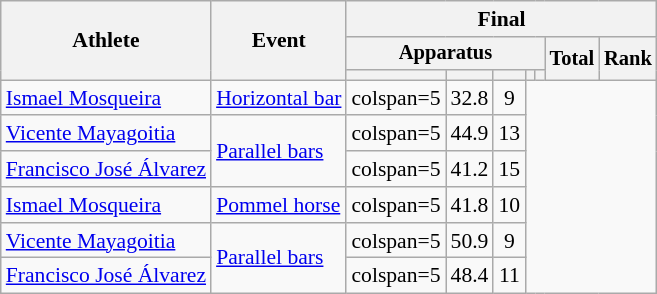<table class="wikitable" style="font-size:90%">
<tr>
<th rowspan=3>Athlete</th>
<th rowspan=3>Event</th>
<th colspan=7>Final</th>
</tr>
<tr style="font-size:95%">
<th colspan=5>Apparatus</th>
<th rowspan=2>Total</th>
<th rowspan=2>Rank</th>
</tr>
<tr style="font-size:95%">
<th></th>
<th></th>
<th></th>
<th></th>
<th></th>
</tr>
<tr align=center>
<td align=left><a href='#'>Ismael Mosqueira</a></td>
<td align=left><a href='#'>Horizontal bar</a></td>
<td>colspan=5 </td>
<td>32.8</td>
<td>9</td>
</tr>
<tr align=center>
<td align=left><a href='#'>Vicente Mayagoitia</a></td>
<td align=left rowspan=2><a href='#'>Parallel bars</a></td>
<td>colspan=5 </td>
<td>44.9</td>
<td>13</td>
</tr>
<tr align=center>
<td align=left><a href='#'>Francisco José Álvarez</a></td>
<td>colspan=5 </td>
<td>41.2</td>
<td>15</td>
</tr>
<tr align=center>
<td align=left><a href='#'>Ismael Mosqueira</a></td>
<td align=left><a href='#'>Pommel horse</a></td>
<td>colspan=5 </td>
<td>41.8</td>
<td>10</td>
</tr>
<tr align=center>
<td align=left><a href='#'>Vicente Mayagoitia</a></td>
<td align=left rowspan=2><a href='#'>Parallel bars</a></td>
<td>colspan=5 </td>
<td>50.9</td>
<td>9</td>
</tr>
<tr align=center>
<td align=left><a href='#'>Francisco José Álvarez</a></td>
<td>colspan=5 </td>
<td>48.4</td>
<td>11</td>
</tr>
</table>
